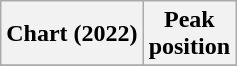<table class="wikitable sortable plainrowheaders" style="text-align:center">
<tr>
<th scope="col">Chart (2022)</th>
<th scope="col">Peak<br>position</th>
</tr>
<tr>
</tr>
</table>
